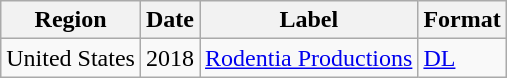<table class="wikitable">
<tr>
<th>Region</th>
<th>Date</th>
<th>Label</th>
<th>Format</th>
</tr>
<tr>
<td>United States</td>
<td>2018</td>
<td><a href='#'>Rodentia Productions</a></td>
<td><a href='#'>DL</a></td>
</tr>
</table>
